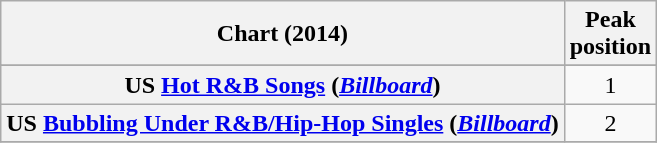<table class="wikitable sortable plainrowheaders" style="text-align:center">
<tr>
<th scope="col">Chart (2014)</th>
<th scope="col">Peak<br>position</th>
</tr>
<tr>
</tr>
<tr>
<th scope="row">US <a href='#'>Hot R&B Songs</a> (<em><a href='#'>Billboard</a></em>)</th>
<td>1</td>
</tr>
<tr>
<th scope="row">US <a href='#'>Bubbling Under R&B/Hip-Hop Singles</a> (<em><a href='#'>Billboard</a></em>)</th>
<td>2</td>
</tr>
<tr>
</tr>
</table>
